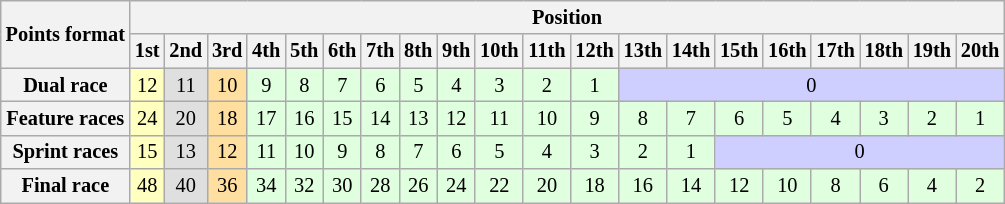<table class="wikitable" style="font-size:85%; text-align:center">
<tr style="background:#f9f9f9">
<th rowspan="2">Points format</th>
<th colspan="21">Position</th>
</tr>
<tr>
<th>1st</th>
<th>2nd</th>
<th>3rd</th>
<th>4th</th>
<th>5th</th>
<th>6th</th>
<th>7th</th>
<th>8th</th>
<th>9th</th>
<th>10th</th>
<th>11th</th>
<th>12th</th>
<th>13th</th>
<th>14th</th>
<th>15th</th>
<th>16th</th>
<th>17th</th>
<th>18th</th>
<th>19th</th>
<th>20th</th>
</tr>
<tr>
<th>Dual race</th>
<td style="background:#ffffbf;">12</td>
<td style="background:#dfdfdf;">11</td>
<td style="background:#ffdf9f;">10</td>
<td style="background:#dfffdf;">9</td>
<td style="background:#dfffdf;">8</td>
<td style="background:#dfffdf;">7</td>
<td style="background:#dfffdf;">6</td>
<td style="background:#dfffdf;">5</td>
<td style="background:#dfffdf;">4</td>
<td style="background:#dfffdf;">3</td>
<td style="background:#dfffdf;">2</td>
<td style="background:#dfffdf;">1</td>
<td style="background:#cfcfff;" colspan=8>0</td>
</tr>
<tr>
<th>Feature races</th>
<td style="background:#ffffbf;">24</td>
<td style="background:#dfdfdf;">20</td>
<td style="background:#ffdf9f;">18</td>
<td style="background:#dfffdf;">17</td>
<td style="background:#dfffdf;">16</td>
<td style="background:#dfffdf;">15</td>
<td style="background:#dfffdf;">14</td>
<td style="background:#dfffdf;">13</td>
<td style="background:#dfffdf;">12</td>
<td style="background:#dfffdf;">11</td>
<td style="background:#dfffdf;">10</td>
<td style="background:#dfffdf;">9</td>
<td style="background:#dfffdf;">8</td>
<td style="background:#dfffdf;">7</td>
<td style="background:#dfffdf;">6</td>
<td style="background:#dfffdf;">5</td>
<td style="background:#dfffdf;">4</td>
<td style="background:#dfffdf;">3</td>
<td style="background:#dfffdf;">2</td>
<td style="background:#dfffdf;">1</td>
</tr>
<tr>
<th>Sprint races</th>
<td style="background:#ffffbf;">15</td>
<td style="background:#dfdfdf;">13</td>
<td style="background:#ffdf9f;">12</td>
<td style="background:#dfffdf;">11</td>
<td style="background:#dfffdf;">10</td>
<td style="background:#dfffdf;">9</td>
<td style="background:#dfffdf;">8</td>
<td style="background:#dfffdf;">7</td>
<td style="background:#dfffdf;">6</td>
<td style="background:#dfffdf;">5</td>
<td style="background:#dfffdf;">4</td>
<td style="background:#dfffdf;">3</td>
<td style="background:#dfffdf;">2</td>
<td style="background:#dfffdf;">1</td>
<td style="background:#cfcfff;" colspan=6>0</td>
</tr>
<tr>
<th>Final race</th>
<td style="background:#FFFFBF;">48</td>
<td style="background:#DFDFDF;">40</td>
<td style="background:#FFDF9F;">36</td>
<td style="background:#DFFFDF;">34</td>
<td style="background:#DFFFDF;">32</td>
<td style="background:#DFFFDF;">30</td>
<td style="background:#DFFFDF;">28</td>
<td style="background:#DFFFDF;">26</td>
<td style="background:#DFFFDF;">24</td>
<td style="background:#DFFFDF;">22</td>
<td style="background:#DFFFDF;">20</td>
<td style="background:#DFFFDF;">18</td>
<td style="background:#DFFFDF;">16</td>
<td style="background:#DFFFDF;">14</td>
<td style="background:#DFFFDF;">12</td>
<td style="background:#DFFFDF;">10</td>
<td style="background:#DFFFDF;">8</td>
<td style="background:#DFFFDF;">6</td>
<td style="background:#DFFFDF;">4</td>
<td style="background:#DFFFDF;">2</td>
</tr>
</table>
